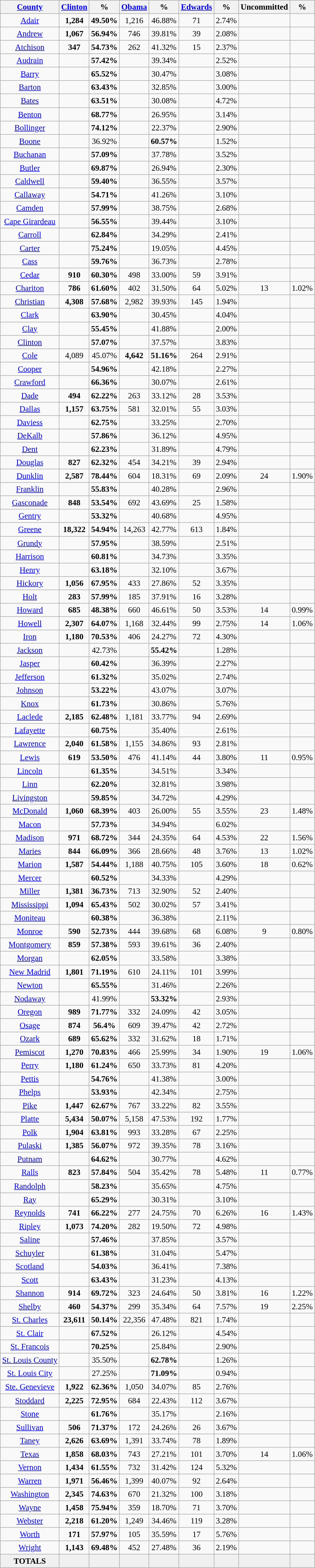<table class="wikitable sortable mw-collapsible" style="text-align:center; font-size: 95%;">
<tr>
<th><a href='#'>County</a></th>
<th><a href='#'>Clinton</a></th>
<th>%</th>
<th><a href='#'>Obama</a></th>
<th>%</th>
<th><a href='#'>Edwards</a></th>
<th>%</th>
<th>Uncommitted</th>
<th>%</th>
</tr>
<tr>
<td><a href='#'>Adair</a></td>
<td><strong>1,284</strong></td>
<td><strong>49.50%</strong></td>
<td>1,216</td>
<td>46.88%</td>
<td>71</td>
<td>2.74%</td>
<td></td>
<td></td>
</tr>
<tr>
<td><a href='#'>Andrew</a></td>
<td><strong>1,067</strong></td>
<td><strong>56.94%</strong></td>
<td>746</td>
<td>39.81%</td>
<td>39</td>
<td>2.08%</td>
<td></td>
<td></td>
</tr>
<tr>
<td><a href='#'>Atchison</a></td>
<td><strong>347</strong></td>
<td><strong>54.73%</strong></td>
<td>262</td>
<td>41.32%</td>
<td>15</td>
<td>2.37%</td>
<td></td>
<td></td>
</tr>
<tr>
<td><a href='#'>Audrain</a></td>
<td></td>
<td><strong>57.42%</strong></td>
<td></td>
<td>39.34%</td>
<td></td>
<td>2.52%</td>
<td></td>
<td></td>
</tr>
<tr>
<td><a href='#'>Barry</a></td>
<td></td>
<td><strong>65.52%</strong></td>
<td></td>
<td>30.47%</td>
<td></td>
<td>3.08%</td>
<td></td>
<td></td>
</tr>
<tr>
<td><a href='#'>Barton</a></td>
<td></td>
<td><strong>63.43%</strong></td>
<td></td>
<td>32.85%</td>
<td></td>
<td>3.00%</td>
<td></td>
<td></td>
</tr>
<tr>
<td><a href='#'>Bates</a></td>
<td></td>
<td><strong>63.51%</strong></td>
<td></td>
<td>30.08%</td>
<td></td>
<td>4.72%</td>
<td></td>
<td></td>
</tr>
<tr>
<td><a href='#'>Benton</a></td>
<td></td>
<td><strong>68.77%</strong></td>
<td></td>
<td>26.95%</td>
<td></td>
<td>3.14%</td>
<td></td>
<td></td>
</tr>
<tr>
<td><a href='#'>Bollinger</a></td>
<td></td>
<td><strong>74.12%</strong></td>
<td></td>
<td>22.37%</td>
<td></td>
<td>2.90%</td>
<td></td>
<td></td>
</tr>
<tr>
<td><a href='#'>Boone</a></td>
<td></td>
<td>36.92%</td>
<td></td>
<td><strong>60.57%</strong></td>
<td></td>
<td>1.52%</td>
<td></td>
<td></td>
</tr>
<tr>
<td><a href='#'>Buchanan</a></td>
<td></td>
<td><strong>57.09%</strong></td>
<td></td>
<td>37.78%</td>
<td></td>
<td>3.52%</td>
<td></td>
<td></td>
</tr>
<tr>
<td><a href='#'>Butler</a></td>
<td></td>
<td><strong>69.87%</strong></td>
<td></td>
<td>26.94%</td>
<td></td>
<td>2.30%</td>
<td></td>
<td></td>
</tr>
<tr>
<td><a href='#'>Caldwell</a></td>
<td></td>
<td><strong>59.40%</strong></td>
<td></td>
<td>36.55%</td>
<td></td>
<td>3.57%</td>
<td></td>
<td></td>
</tr>
<tr>
<td><a href='#'>Callaway</a></td>
<td></td>
<td><strong>54.71%</strong></td>
<td></td>
<td>41.26%</td>
<td></td>
<td>3.10%</td>
<td></td>
<td></td>
</tr>
<tr>
<td><a href='#'>Camden</a></td>
<td></td>
<td><strong>57.99%</strong></td>
<td></td>
<td>38.75%</td>
<td></td>
<td>2.68%</td>
<td></td>
<td></td>
</tr>
<tr>
<td><a href='#'>Cape Girardeau</a></td>
<td></td>
<td><strong>56.55%</strong></td>
<td></td>
<td>39.44%</td>
<td></td>
<td>3.10%</td>
<td></td>
<td></td>
</tr>
<tr>
<td><a href='#'>Carroll</a></td>
<td></td>
<td><strong>62.84%</strong></td>
<td></td>
<td>34.29%</td>
<td></td>
<td>2.41%</td>
<td></td>
<td></td>
</tr>
<tr>
<td><a href='#'>Carter</a></td>
<td></td>
<td><strong>75.24%</strong></td>
<td></td>
<td>19.05%</td>
<td></td>
<td>4.45%</td>
<td></td>
<td></td>
</tr>
<tr>
<td><a href='#'>Cass</a></td>
<td></td>
<td><strong>59.76%</strong></td>
<td></td>
<td>36.73%</td>
<td></td>
<td>2.78%</td>
<td></td>
<td></td>
</tr>
<tr>
<td><a href='#'>Cedar</a></td>
<td><strong>910</strong></td>
<td><strong>60.30%</strong></td>
<td>498</td>
<td>33.00%</td>
<td>59</td>
<td>3.91%</td>
<td></td>
<td></td>
</tr>
<tr>
<td><a href='#'>Chariton</a></td>
<td><strong>786</strong></td>
<td><strong>61.60%</strong></td>
<td>402</td>
<td>31.50%</td>
<td>64</td>
<td>5.02%</td>
<td>13</td>
<td>1.02%</td>
</tr>
<tr>
<td><a href='#'>Christian</a></td>
<td><strong>4,308</strong></td>
<td><strong>57.68%</strong></td>
<td>2,982</td>
<td>39.93%</td>
<td>145</td>
<td>1.94%</td>
<td></td>
<td></td>
</tr>
<tr>
<td><a href='#'>Clark</a></td>
<td></td>
<td><strong>63.90%</strong></td>
<td></td>
<td>30.45%</td>
<td></td>
<td>4.04%</td>
<td></td>
<td></td>
</tr>
<tr>
<td><a href='#'>Clay</a></td>
<td></td>
<td><strong>55.45%</strong></td>
<td></td>
<td>41.88%</td>
<td></td>
<td>2.00%</td>
<td></td>
<td></td>
</tr>
<tr>
<td><a href='#'>Clinton</a></td>
<td></td>
<td><strong>57.07%</strong></td>
<td></td>
<td>37.57%</td>
<td></td>
<td>3.83%</td>
<td></td>
<td></td>
</tr>
<tr>
<td><a href='#'>Cole</a></td>
<td>4,089</td>
<td>45.07%</td>
<td><strong>4,642</strong></td>
<td><strong>51.16%</strong></td>
<td>264</td>
<td>2.91%</td>
<td></td>
<td></td>
</tr>
<tr>
<td><a href='#'>Cooper</a></td>
<td></td>
<td><strong>54.96%</strong></td>
<td></td>
<td>42.18%</td>
<td></td>
<td>2.27%</td>
<td></td>
<td></td>
</tr>
<tr>
<td><a href='#'>Crawford</a></td>
<td></td>
<td><strong>66.36%</strong></td>
<td></td>
<td>30.07%</td>
<td></td>
<td>2.61%</td>
<td></td>
<td></td>
</tr>
<tr>
<td><a href='#'>Dade</a></td>
<td><strong>494</strong></td>
<td><strong>62.22%</strong></td>
<td>263</td>
<td>33.12%</td>
<td>28</td>
<td>3.53%</td>
<td></td>
<td></td>
</tr>
<tr>
<td><a href='#'>Dallas</a></td>
<td><strong>1,157</strong></td>
<td><strong>63.75%</strong></td>
<td>581</td>
<td>32.01%</td>
<td>55</td>
<td>3.03%</td>
<td></td>
<td></td>
</tr>
<tr>
<td><a href='#'>Daviess</a></td>
<td></td>
<td><strong>62.75%</strong></td>
<td></td>
<td>33.25%</td>
<td></td>
<td>2.70%</td>
<td></td>
<td></td>
</tr>
<tr>
<td><a href='#'>DeKalb</a></td>
<td></td>
<td><strong>57.86%</strong></td>
<td></td>
<td>36.12%</td>
<td></td>
<td>4.95%</td>
<td></td>
<td></td>
</tr>
<tr>
<td><a href='#'>Dent</a></td>
<td></td>
<td><strong>62.23%</strong></td>
<td></td>
<td>31.89%</td>
<td></td>
<td>4.79%</td>
<td></td>
<td></td>
</tr>
<tr>
<td><a href='#'>Douglas</a></td>
<td><strong>827</strong></td>
<td><strong>62.32%</strong></td>
<td>454</td>
<td>34.21%</td>
<td>39</td>
<td>2.94%</td>
<td></td>
<td></td>
</tr>
<tr>
<td><a href='#'>Dunklin</a></td>
<td><strong>2,587</strong></td>
<td><strong>78.44%</strong></td>
<td>604</td>
<td>18.31%</td>
<td>69</td>
<td>2.09%</td>
<td>24</td>
<td>1.90%</td>
</tr>
<tr>
<td><a href='#'>Franklin</a></td>
<td></td>
<td><strong>55.83%</strong></td>
<td></td>
<td>40.28%</td>
<td></td>
<td>2.96%</td>
<td></td>
<td></td>
</tr>
<tr>
<td><a href='#'>Gasconade</a></td>
<td><strong>848</strong></td>
<td><strong>53.54%</strong></td>
<td>692</td>
<td>43.69%</td>
<td>25</td>
<td>1.58%</td>
<td></td>
<td></td>
</tr>
<tr>
<td><a href='#'>Gentry</a></td>
<td></td>
<td><strong>53.32%</strong></td>
<td></td>
<td>40.68%</td>
<td></td>
<td>4.95%</td>
<td></td>
<td></td>
</tr>
<tr>
<td><a href='#'>Greene</a></td>
<td><strong>18,322</strong></td>
<td><strong>54.94%</strong></td>
<td>14,263</td>
<td>42.77%</td>
<td>613</td>
<td>1.84%</td>
<td></td>
<td></td>
</tr>
<tr>
<td><a href='#'>Grundy</a></td>
<td></td>
<td><strong>57.95%</strong></td>
<td></td>
<td>38.59%</td>
<td></td>
<td>2.51%</td>
<td></td>
<td></td>
</tr>
<tr>
<td><a href='#'>Harrison</a></td>
<td></td>
<td><strong>60.81%</strong></td>
<td></td>
<td>34.73%</td>
<td></td>
<td>3.35%</td>
<td></td>
<td></td>
</tr>
<tr>
<td><a href='#'>Henry</a></td>
<td></td>
<td><strong>63.18%</strong></td>
<td></td>
<td>32.10%</td>
<td></td>
<td>3.67%</td>
<td></td>
<td></td>
</tr>
<tr>
<td><a href='#'>Hickory</a></td>
<td><strong>1,056</strong></td>
<td><strong>67.95%</strong></td>
<td>433</td>
<td>27.86%</td>
<td>52</td>
<td>3.35%</td>
<td></td>
<td></td>
</tr>
<tr>
<td><a href='#'>Holt</a></td>
<td><strong>283</strong></td>
<td><strong>57.99%</strong></td>
<td>185</td>
<td>37.91%</td>
<td>16</td>
<td>3.28%</td>
<td></td>
<td></td>
</tr>
<tr>
<td><a href='#'>Howard</a></td>
<td><strong>685</strong></td>
<td><strong>48.38%</strong></td>
<td>660</td>
<td>46.61%</td>
<td>50</td>
<td>3.53%</td>
<td>14</td>
<td>0.99%</td>
</tr>
<tr>
<td><a href='#'>Howell</a></td>
<td><strong>2,307</strong></td>
<td><strong>64.07%</strong></td>
<td>1,168</td>
<td>32.44%</td>
<td>99</td>
<td>2.75%</td>
<td>14</td>
<td>1.06%</td>
</tr>
<tr>
<td><a href='#'>Iron</a></td>
<td><strong>1,180</strong></td>
<td><strong>70.53%</strong></td>
<td>406</td>
<td>24.27%</td>
<td>72</td>
<td>4.30%</td>
<td></td>
<td></td>
</tr>
<tr>
<td><a href='#'>Jackson</a></td>
<td></td>
<td>42.73%</td>
<td></td>
<td><strong>55.42%</strong></td>
<td></td>
<td>1.28%</td>
<td></td>
<td></td>
</tr>
<tr>
<td><a href='#'>Jasper</a></td>
<td></td>
<td><strong>60.42%</strong></td>
<td></td>
<td>36.39%</td>
<td></td>
<td>2.27%</td>
<td></td>
<td></td>
</tr>
<tr>
<td><a href='#'>Jefferson</a></td>
<td></td>
<td><strong>61.32%</strong></td>
<td></td>
<td>35.02%</td>
<td></td>
<td>2.74%</td>
<td></td>
<td></td>
</tr>
<tr>
<td><a href='#'>Johnson</a></td>
<td></td>
<td><strong>53.22%</strong></td>
<td></td>
<td>43.07%</td>
<td></td>
<td>3.07%</td>
<td></td>
<td></td>
</tr>
<tr>
<td><a href='#'>Knox</a></td>
<td></td>
<td><strong>61.73%</strong></td>
<td></td>
<td>30.86%</td>
<td></td>
<td>5.76%</td>
<td></td>
<td></td>
</tr>
<tr>
<td><a href='#'>Laclede</a></td>
<td><strong>2,185</strong></td>
<td><strong>62.48%</strong></td>
<td>1,181</td>
<td>33.77%</td>
<td>94</td>
<td>2.69%</td>
<td></td>
<td></td>
</tr>
<tr>
<td><a href='#'>Lafayette</a></td>
<td></td>
<td><strong>60.75%</strong></td>
<td></td>
<td>35.40%</td>
<td></td>
<td>2.61%</td>
<td></td>
<td></td>
</tr>
<tr>
<td><a href='#'>Lawrence</a></td>
<td><strong>2,040</strong></td>
<td><strong>61.58%</strong></td>
<td>1,155</td>
<td>34.86%</td>
<td>93</td>
<td>2.81%</td>
<td></td>
<td></td>
</tr>
<tr>
<td><a href='#'>Lewis</a></td>
<td><strong>619</strong></td>
<td><strong>53.50%</strong></td>
<td>476</td>
<td>41.14%</td>
<td>44</td>
<td>3.80%</td>
<td>11</td>
<td>0.95%</td>
</tr>
<tr>
<td><a href='#'>Lincoln</a></td>
<td></td>
<td><strong>61.35%</strong></td>
<td></td>
<td>34.51%</td>
<td></td>
<td>3.34%</td>
<td></td>
<td></td>
</tr>
<tr>
<td><a href='#'>Linn</a></td>
<td></td>
<td><strong>62.20%</strong></td>
<td></td>
<td>32.81%</td>
<td></td>
<td>3.98%</td>
<td></td>
<td></td>
</tr>
<tr>
<td><a href='#'>Livingston</a></td>
<td></td>
<td><strong>59.85%</strong></td>
<td></td>
<td>34.72%</td>
<td></td>
<td>4.29%</td>
<td></td>
<td></td>
</tr>
<tr>
<td><a href='#'>McDonald</a></td>
<td><strong>1,060</strong></td>
<td><strong>68.39%</strong></td>
<td>403</td>
<td>26.00%</td>
<td>55</td>
<td>3.55%</td>
<td>23</td>
<td>1.48%<br></td>
</tr>
<tr>
<td><a href='#'>Macon</a></td>
<td></td>
<td><strong>57.73%</strong></td>
<td></td>
<td>34.94%</td>
<td></td>
<td>6.02%</td>
<td></td>
<td></td>
</tr>
<tr>
<td><a href='#'>Madison</a></td>
<td><strong>971</strong></td>
<td><strong>68.72%</strong></td>
<td>344</td>
<td>24.35%</td>
<td>64</td>
<td>4.53%</td>
<td>22</td>
<td>1.56%</td>
</tr>
<tr>
<td><a href='#'>Maries</a></td>
<td><strong>844</strong></td>
<td><strong>66.09%</strong></td>
<td>366</td>
<td>28.66%</td>
<td>48</td>
<td>3.76%</td>
<td>13</td>
<td>1.02%</td>
</tr>
<tr>
<td><a href='#'>Marion</a></td>
<td><strong>1,587</strong></td>
<td><strong>54.44%</strong></td>
<td>1,188</td>
<td>40.75%</td>
<td>105</td>
<td>3.60%</td>
<td>18</td>
<td>0.62%</td>
</tr>
<tr>
<td><a href='#'>Mercer</a></td>
<td></td>
<td><strong>60.52%</strong></td>
<td></td>
<td>34.33%</td>
<td></td>
<td>4.29%</td>
<td></td>
<td></td>
</tr>
<tr>
<td><a href='#'>Miller</a></td>
<td><strong>1,381</strong></td>
<td><strong>36.73%</strong></td>
<td>713</td>
<td>32.90%</td>
<td>52</td>
<td>2.40%</td>
<td></td>
<td></td>
</tr>
<tr>
<td><a href='#'>Mississippi</a></td>
<td><strong>1,094</strong></td>
<td><strong>65.43%</strong></td>
<td>502</td>
<td>30.02%</td>
<td>57</td>
<td>3.41%</td>
<td></td>
<td></td>
</tr>
<tr>
<td><a href='#'>Moniteau</a></td>
<td></td>
<td><strong>60.38%</strong></td>
<td></td>
<td>36.38%</td>
<td></td>
<td>2.11%</td>
<td></td>
<td></td>
</tr>
<tr>
<td><a href='#'>Monroe</a></td>
<td><strong>590</strong></td>
<td><strong>52.73%</strong></td>
<td>444</td>
<td>39.68%</td>
<td>68</td>
<td>6.08%</td>
<td>9</td>
<td>0.80%</td>
</tr>
<tr>
<td><a href='#'>Montgomery</a></td>
<td><strong>859</strong></td>
<td><strong>57.38%</strong></td>
<td>593</td>
<td>39.61%</td>
<td>36</td>
<td>2.40%</td>
<td></td>
<td></td>
</tr>
<tr>
<td><a href='#'>Morgan</a></td>
<td></td>
<td><strong>62.05%</strong></td>
<td></td>
<td>33.58%</td>
<td></td>
<td>3.38%</td>
<td></td>
<td></td>
</tr>
<tr>
<td><a href='#'>New Madrid</a></td>
<td><strong>1,801</strong></td>
<td><strong>71.19%</strong></td>
<td>610</td>
<td>24.11%</td>
<td>101</td>
<td>3.99%</td>
<td></td>
<td></td>
</tr>
<tr>
<td><a href='#'>Newton</a></td>
<td></td>
<td><strong>65.55%</strong></td>
<td></td>
<td>31.46%</td>
<td></td>
<td>2.26%</td>
<td></td>
<td></td>
</tr>
<tr>
<td><a href='#'>Nodaway</a></td>
<td></td>
<td>41.99%</td>
<td></td>
<td><strong>53.32%</strong></td>
<td></td>
<td>2.93%</td>
<td></td>
<td></td>
</tr>
<tr>
<td><a href='#'>Oregon</a></td>
<td><strong>989</strong></td>
<td><strong>71.77%</strong></td>
<td>332</td>
<td>24.09%</td>
<td>42</td>
<td>3.05%</td>
<td></td>
<td></td>
</tr>
<tr>
<td><a href='#'>Osage</a></td>
<td><strong>874</strong></td>
<td><strong>56.4%</strong></td>
<td>609</td>
<td>39.47%</td>
<td>42</td>
<td>2.72%</td>
<td></td>
<td></td>
</tr>
<tr>
<td><a href='#'>Ozark</a></td>
<td><strong>689</strong></td>
<td><strong>65.62%</strong></td>
<td>332</td>
<td>31.62%</td>
<td>18</td>
<td>1.71%</td>
<td></td>
<td></td>
</tr>
<tr>
<td><a href='#'>Pemiscot</a></td>
<td><strong>1,270</strong></td>
<td><strong>70.83%</strong></td>
<td>466</td>
<td>25.99%</td>
<td>34</td>
<td>1.90%</td>
<td>19</td>
<td>1.06%</td>
</tr>
<tr>
<td><a href='#'>Perry</a></td>
<td><strong>1,180</strong></td>
<td><strong>61.24%</strong></td>
<td>650</td>
<td>33.73%</td>
<td>81</td>
<td>4.20%</td>
<td></td>
<td></td>
</tr>
<tr>
<td><a href='#'>Pettis</a></td>
<td></td>
<td><strong>54.76%</strong></td>
<td></td>
<td>41.38%</td>
<td></td>
<td>3.00%</td>
<td></td>
<td></td>
</tr>
<tr>
<td><a href='#'>Phelps</a></td>
<td></td>
<td><strong>53.93%</strong></td>
<td></td>
<td>42.34%</td>
<td></td>
<td>2.75%</td>
<td></td>
<td></td>
</tr>
<tr>
<td><a href='#'>Pike</a></td>
<td><strong>1,447</strong></td>
<td><strong>62.67%</strong></td>
<td>767</td>
<td>33.22%</td>
<td>82</td>
<td>3.55%</td>
<td></td>
<td></td>
</tr>
<tr>
<td><a href='#'>Platte</a></td>
<td><strong>5,434</strong></td>
<td><strong>50.07%</strong></td>
<td>5,158</td>
<td>47.53%</td>
<td>192</td>
<td>1.77%</td>
<td></td>
<td></td>
</tr>
<tr>
<td><a href='#'>Polk</a></td>
<td><strong>1,904</strong></td>
<td><strong>63.81%</strong></td>
<td>993</td>
<td>33.28%</td>
<td>67</td>
<td>2.25%</td>
<td></td>
<td></td>
</tr>
<tr>
<td><a href='#'>Pulaski</a></td>
<td><strong>1,385</strong></td>
<td><strong>56.07%</strong></td>
<td>972</td>
<td>39.35%</td>
<td>78</td>
<td>3.16%</td>
<td></td>
<td></td>
</tr>
<tr>
<td><a href='#'>Putnam</a></td>
<td></td>
<td><strong>64.62%</strong></td>
<td></td>
<td>30.77%</td>
<td></td>
<td>4.62%</td>
<td></td>
<td></td>
</tr>
<tr>
<td><a href='#'>Ralls</a></td>
<td><strong>823</strong></td>
<td><strong>57.84%</strong></td>
<td>504</td>
<td>35.42%</td>
<td>78</td>
<td>5.48%</td>
<td>11</td>
<td>0.77%</td>
</tr>
<tr>
<td><a href='#'>Randolph</a></td>
<td></td>
<td><strong>58.23%</strong></td>
<td></td>
<td>35.65%</td>
<td></td>
<td>4.75%</td>
<td></td>
<td></td>
</tr>
<tr>
<td><a href='#'>Ray</a></td>
<td></td>
<td><strong>65.29%</strong></td>
<td></td>
<td>30.31%</td>
<td></td>
<td>3.10%</td>
<td></td>
<td></td>
</tr>
<tr>
<td><a href='#'>Reynolds</a></td>
<td><strong>741</strong></td>
<td><strong>66.22%</strong></td>
<td>277</td>
<td>24.75%</td>
<td>70</td>
<td>6.26%</td>
<td>16</td>
<td>1.43%</td>
</tr>
<tr>
<td><a href='#'>Ripley</a></td>
<td><strong>1,073</strong></td>
<td><strong>74.20%</strong></td>
<td>282</td>
<td>19.50%</td>
<td>72</td>
<td>4.98%</td>
<td></td>
<td></td>
</tr>
<tr>
<td><a href='#'>Saline</a></td>
<td></td>
<td><strong>57.46%</strong></td>
<td></td>
<td>37.85%</td>
<td></td>
<td>3.57%</td>
<td></td>
<td></td>
</tr>
<tr>
<td><a href='#'>Schuyler</a></td>
<td></td>
<td><strong>61.38%</strong></td>
<td></td>
<td>31.04%</td>
<td></td>
<td>5.47%</td>
<td></td>
<td></td>
</tr>
<tr>
<td><a href='#'>Scotland</a></td>
<td></td>
<td><strong>54.03%</strong></td>
<td></td>
<td>36.41%</td>
<td></td>
<td>7.38%</td>
<td></td>
<td></td>
</tr>
<tr>
<td><a href='#'>Scott</a></td>
<td></td>
<td><strong>63.43%</strong></td>
<td></td>
<td>31.23%</td>
<td></td>
<td>4.13%</td>
<td></td>
<td></td>
</tr>
<tr>
<td><a href='#'>Shannon</a></td>
<td><strong>914</strong></td>
<td><strong>69.72%</strong></td>
<td>323</td>
<td>24.64%</td>
<td>50</td>
<td>3.81%</td>
<td>16</td>
<td>1.22%</td>
</tr>
<tr>
<td><a href='#'>Shelby</a></td>
<td><strong>460</strong></td>
<td><strong>54.37%</strong></td>
<td>299</td>
<td>35.34%</td>
<td>64</td>
<td>7.57%</td>
<td>19</td>
<td>2.25%</td>
</tr>
<tr>
<td><a href='#'>St. Charles</a></td>
<td><strong>23,611</strong></td>
<td><strong>50.14%</strong></td>
<td>22,356</td>
<td>47.48%</td>
<td>821</td>
<td>1.74%</td>
<td></td>
<td></td>
</tr>
<tr>
<td><a href='#'>St. Clair</a></td>
<td></td>
<td><strong>67.52%</strong></td>
<td></td>
<td>26.12%</td>
<td></td>
<td>4.54%</td>
<td></td>
<td></td>
</tr>
<tr>
<td><a href='#'>St. Francois</a></td>
<td></td>
<td><strong>70.25%</strong></td>
<td></td>
<td>25.84%</td>
<td></td>
<td>2.90%</td>
<td></td>
<td></td>
</tr>
<tr>
<td><a href='#'>St. Louis County</a></td>
<td></td>
<td>35.50%</td>
<td></td>
<td><strong>62.78%</strong></td>
<td></td>
<td>1.26%</td>
<td></td>
<td></td>
</tr>
<tr>
<td><a href='#'>St. Louis City</a></td>
<td></td>
<td>27.25%</td>
<td></td>
<td><strong>71.09%</strong></td>
<td></td>
<td>0.94%</td>
<td></td>
<td></td>
</tr>
<tr>
<td><a href='#'>Ste. Genevieve</a></td>
<td><strong>1,922</strong></td>
<td><strong>62.36%</strong></td>
<td>1,050</td>
<td>34.07%</td>
<td>85</td>
<td>2.76%</td>
<td></td>
<td></td>
</tr>
<tr>
<td><a href='#'>Stoddard</a></td>
<td><strong>2,225</strong></td>
<td><strong>72.95%</strong></td>
<td>684</td>
<td>22.43%</td>
<td>112</td>
<td>3.67%</td>
<td></td>
<td></td>
</tr>
<tr>
<td><a href='#'>Stone</a></td>
<td></td>
<td><strong>61.76%</strong></td>
<td></td>
<td>35.17%</td>
<td></td>
<td>2.16%</td>
<td></td>
<td></td>
</tr>
<tr>
<td><a href='#'>Sullivan</a></td>
<td><strong>506</strong></td>
<td><strong>71.37%</strong></td>
<td>172</td>
<td>24.26%</td>
<td>26</td>
<td>3.67%</td>
<td></td>
<td></td>
</tr>
<tr>
<td><a href='#'>Taney</a></td>
<td><strong>2,626</strong></td>
<td><strong>63.69%</strong></td>
<td>1,391</td>
<td>33.74%</td>
<td>78</td>
<td>1.89%</td>
<td></td>
<td></td>
</tr>
<tr>
<td><a href='#'>Texas</a></td>
<td><strong>1,858</strong></td>
<td><strong>68.03%</strong></td>
<td>743</td>
<td>27.21%</td>
<td>101</td>
<td>3.70%</td>
<td>14</td>
<td>1.06%</td>
</tr>
<tr>
<td><a href='#'>Vernon</a></td>
<td><strong>1,434</strong></td>
<td><strong>61.55%</strong></td>
<td>732</td>
<td>31.42%</td>
<td>124</td>
<td>5.32%</td>
<td></td>
<td></td>
</tr>
<tr>
<td><a href='#'>Warren</a></td>
<td><strong>1,971</strong></td>
<td><strong>56.46%</strong></td>
<td>1,399</td>
<td>40.07%</td>
<td>92</td>
<td>2.64%</td>
<td></td>
<td></td>
</tr>
<tr>
<td><a href='#'>Washington</a></td>
<td><strong>2,345</strong></td>
<td><strong>74.63%</strong></td>
<td>670</td>
<td>21.32%</td>
<td>100</td>
<td>3.18%</td>
<td></td>
<td></td>
</tr>
<tr>
<td><a href='#'>Wayne</a></td>
<td><strong>1,458</strong></td>
<td><strong>75.94%</strong></td>
<td>359</td>
<td>18.70%</td>
<td>71</td>
<td>3.70%</td>
<td></td>
<td></td>
</tr>
<tr>
<td><a href='#'>Webster</a></td>
<td><strong>2,218</strong></td>
<td><strong>61.20%</strong></td>
<td>1,249</td>
<td>34.46%</td>
<td>119</td>
<td>3.28%</td>
<td></td>
<td></td>
</tr>
<tr>
<td><a href='#'>Worth</a></td>
<td><strong>171</strong></td>
<td><strong>57.97%</strong></td>
<td>105</td>
<td>35.59%</td>
<td>17</td>
<td>5.76%</td>
<td></td>
<td></td>
</tr>
<tr>
<td><a href='#'>Wright</a></td>
<td><strong>1,143</strong></td>
<td><strong>69.48%</strong></td>
<td>452</td>
<td>27.48%</td>
<td>36</td>
<td>2.19%</td>
<td></td>
<td></td>
</tr>
<tr class="sortbottom" style="font-weight:bold; background:#f0f0f0">
<td>TOTALS</td>
<td></td>
<td></td>
<td></td>
<td></td>
<td></td>
<td></td>
<td></td>
<td></td>
</tr>
</table>
